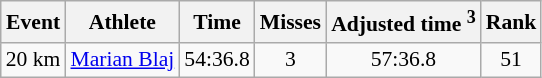<table class="wikitable" style="font-size:90%">
<tr>
<th>Event</th>
<th>Athlete</th>
<th>Time</th>
<th>Misses</th>
<th>Adjusted time <sup>3</sup></th>
<th>Rank</th>
</tr>
<tr>
<td>20 km</td>
<td><a href='#'>Marian Blaj</a></td>
<td align="center">54:36.8</td>
<td align="center">3</td>
<td align="center">57:36.8</td>
<td align="center">51</td>
</tr>
</table>
